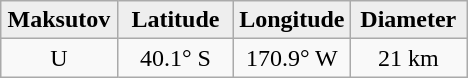<table class="wikitable">
<tr>
<th width="25%" style="background:#eeeeee;">Maksutov</th>
<th width="25%" style="background:#eeeeee;">Latitude</th>
<th width="25%" style="background:#eeeeee;">Longitude</th>
<th width="25%" style="background:#eeeeee;">Diameter</th>
</tr>
<tr>
<td align="center">U</td>
<td align="center">40.1° S</td>
<td align="center">170.9° W</td>
<td align="center">21 km</td>
</tr>
</table>
